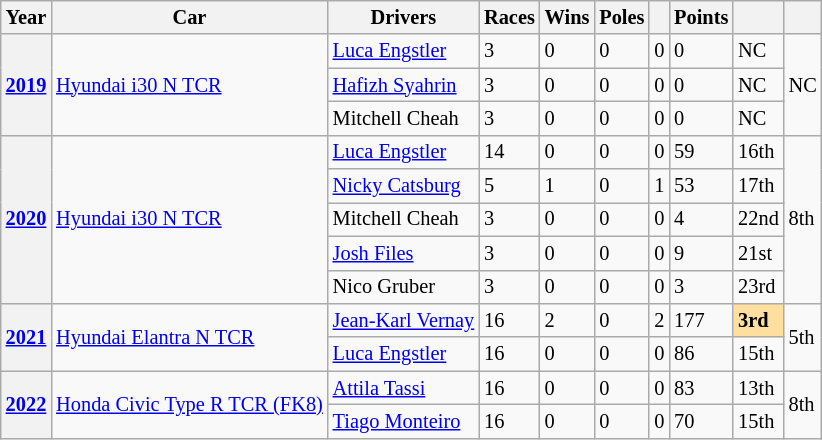<table class="wikitable" style="font-size:85%">
<tr>
<th>Year</th>
<th>Car</th>
<th>Drivers</th>
<th>Races</th>
<th>Wins</th>
<th>Poles</th>
<th></th>
<th>Points</th>
<th></th>
<th></th>
</tr>
<tr>
<th rowspan="3"><a href='#'>2019</a></th>
<td rowspan="3"><a href='#'>Hyundai i30 N TCR</a></td>
<td> <a href='#'>Luca Engstler</a></td>
<td>3</td>
<td>0</td>
<td>0</td>
<td>0</td>
<td>0</td>
<td>NC</td>
<td rowspan="3">NC</td>
</tr>
<tr>
<td> <a href='#'>Hafizh Syahrin</a></td>
<td>3</td>
<td>0</td>
<td>0</td>
<td>0</td>
<td>0</td>
<td>NC</td>
</tr>
<tr>
<td> Mitchell Cheah</td>
<td>3</td>
<td>0</td>
<td>0</td>
<td>0</td>
<td>0</td>
<td>NC</td>
</tr>
<tr>
<th rowspan="5"><a href='#'>2020</a></th>
<td rowspan="5"><a href='#'>Hyundai i30 N TCR</a></td>
<td> <a href='#'>Luca Engstler</a></td>
<td>14</td>
<td>0</td>
<td>0</td>
<td>0</td>
<td>59</td>
<td>16th</td>
<td rowspan="5">8th</td>
</tr>
<tr>
<td> <a href='#'>Nicky Catsburg</a></td>
<td>5</td>
<td>1</td>
<td>0</td>
<td>1</td>
<td>53</td>
<td>17th</td>
</tr>
<tr>
<td> Mitchell Cheah</td>
<td>3</td>
<td>0</td>
<td>0</td>
<td>0</td>
<td>4</td>
<td>22nd</td>
</tr>
<tr>
<td> <a href='#'>Josh Files</a></td>
<td>3</td>
<td>0</td>
<td>0</td>
<td>0</td>
<td>9</td>
<td>21st</td>
</tr>
<tr>
<td> Nico Gruber</td>
<td>3</td>
<td>0</td>
<td>0</td>
<td>0</td>
<td>3</td>
<td>23rd</td>
</tr>
<tr>
<th rowspan="2"><a href='#'>2021</a></th>
<td rowspan="2"><a href='#'>Hyundai Elantra N TCR</a></td>
<td> <a href='#'>Jean-Karl Vernay</a></td>
<td>16</td>
<td>2</td>
<td>0</td>
<td>2</td>
<td>177</td>
<td style="background:#ffdf9f;"><strong>3rd</strong></td>
<td rowspan="2">5th</td>
</tr>
<tr>
<td> <a href='#'>Luca Engstler</a></td>
<td>16</td>
<td>0</td>
<td>0</td>
<td>0</td>
<td>86</td>
<td>15th</td>
</tr>
<tr>
<th rowspan="2"><a href='#'>2022</a></th>
<td rowspan="2"><a href='#'>Honda Civic Type R TCR (FK8)</a></td>
<td> <a href='#'>Attila Tassi</a></td>
<td>16</td>
<td>0</td>
<td>0</td>
<td>0</td>
<td>83</td>
<td>13th</td>
<td rowspan="2">8th</td>
</tr>
<tr>
<td> <a href='#'>Tiago Monteiro</a></td>
<td>16</td>
<td>0</td>
<td>0</td>
<td>0</td>
<td>70</td>
<td>15th</td>
</tr>
</table>
